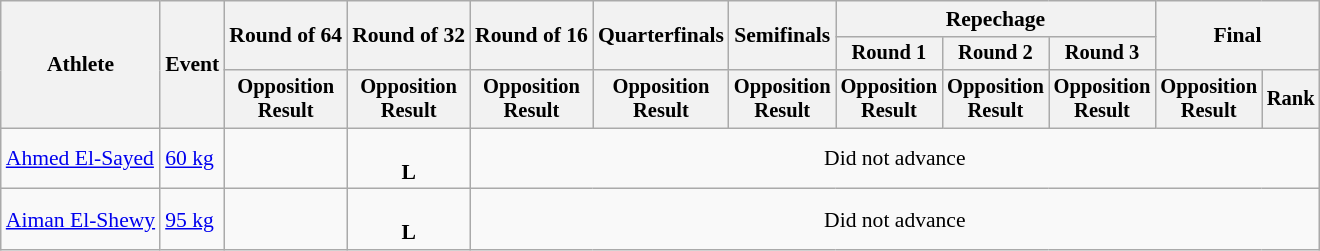<table class="wikitable" style="font-size:90%">
<tr>
<th rowspan="3">Athlete</th>
<th rowspan="3">Event</th>
<th rowspan="2">Round of 64</th>
<th rowspan="2">Round of 32</th>
<th rowspan="2">Round of 16</th>
<th rowspan="2">Quarterfinals</th>
<th rowspan="2">Semifinals</th>
<th colspan=3>Repechage</th>
<th rowspan="2" colspan=2>Final</th>
</tr>
<tr style="font-size:95%">
<th>Round 1</th>
<th>Round 2</th>
<th>Round 3</th>
</tr>
<tr style="font-size:95%">
<th>Opposition<br>Result</th>
<th>Opposition<br>Result</th>
<th>Opposition<br>Result</th>
<th>Opposition<br>Result</th>
<th>Opposition<br>Result</th>
<th>Opposition<br>Result</th>
<th>Opposition<br>Result</th>
<th>Opposition<br>Result</th>
<th>Opposition<br>Result</th>
<th>Rank</th>
</tr>
<tr align=center>
<td align=left><a href='#'>Ahmed El-Sayed</a></td>
<td align=left><a href='#'>60 kg</a></td>
<td></td>
<td><br><strong>L</strong></td>
<td colspan=8>Did not advance</td>
</tr>
<tr align=center>
<td align=left><a href='#'>Aiman El-Shewy</a></td>
<td align=left><a href='#'>95 kg</a></td>
<td></td>
<td><br><strong>L</strong></td>
<td colspan=8>Did not advance</td>
</tr>
</table>
